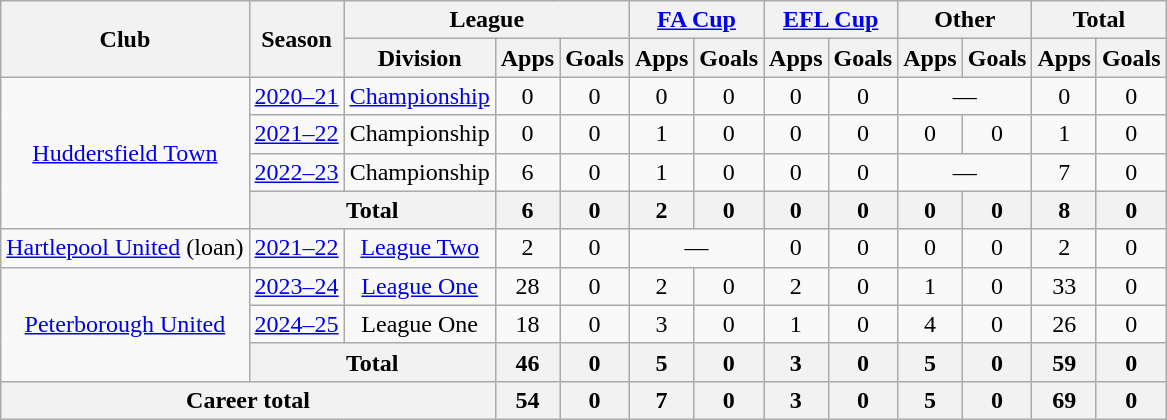<table class="wikitable" style="text-align:center">
<tr>
<th rowspan="2">Club</th>
<th rowspan="2">Season</th>
<th colspan="3">League</th>
<th colspan="2"><a href='#'>FA Cup</a></th>
<th colspan="2"><a href='#'>EFL Cup</a></th>
<th colspan="2">Other</th>
<th colspan="2">Total</th>
</tr>
<tr>
<th>Division</th>
<th>Apps</th>
<th>Goals</th>
<th>Apps</th>
<th>Goals</th>
<th>Apps</th>
<th>Goals</th>
<th>Apps</th>
<th>Goals</th>
<th>Apps</th>
<th>Goals</th>
</tr>
<tr>
<td rowspan="4"><a href='#'>Huddersfield Town</a></td>
<td><a href='#'>2020–21</a></td>
<td><a href='#'>Championship</a></td>
<td>0</td>
<td>0</td>
<td>0</td>
<td>0</td>
<td>0</td>
<td>0</td>
<td colspan=2>—</td>
<td>0</td>
<td>0</td>
</tr>
<tr>
<td><a href='#'>2021–22</a></td>
<td>Championship</td>
<td>0</td>
<td>0</td>
<td>1</td>
<td>0</td>
<td>0</td>
<td>0</td>
<td>0</td>
<td>0</td>
<td>1</td>
<td>0</td>
</tr>
<tr>
<td><a href='#'>2022–23</a></td>
<td>Championship</td>
<td>6</td>
<td>0</td>
<td>1</td>
<td>0</td>
<td>0</td>
<td>0</td>
<td colspan=2>—</td>
<td>7</td>
<td>0</td>
</tr>
<tr>
<th colspan="2">Total</th>
<th>6</th>
<th>0</th>
<th>2</th>
<th>0</th>
<th>0</th>
<th>0</th>
<th>0</th>
<th>0</th>
<th>8</th>
<th>0</th>
</tr>
<tr>
<td><a href='#'>Hartlepool United</a> (loan)</td>
<td><a href='#'>2021–22</a></td>
<td><a href='#'>League Two</a></td>
<td>2</td>
<td>0</td>
<td colspan=2>—</td>
<td>0</td>
<td>0</td>
<td>0</td>
<td>0</td>
<td>2</td>
<td>0</td>
</tr>
<tr>
<td rowspan=3><a href='#'>Peterborough United</a></td>
<td><a href='#'>2023–24</a></td>
<td><a href='#'>League One</a></td>
<td>28</td>
<td>0</td>
<td>2</td>
<td>0</td>
<td>2</td>
<td>0</td>
<td>1</td>
<td>0</td>
<td>33</td>
<td>0</td>
</tr>
<tr>
<td><a href='#'>2024–25</a></td>
<td>League One</td>
<td>18</td>
<td>0</td>
<td>3</td>
<td>0</td>
<td>1</td>
<td>0</td>
<td>4</td>
<td>0</td>
<td>26</td>
<td>0</td>
</tr>
<tr>
<th colspan="2">Total</th>
<th>46</th>
<th>0</th>
<th>5</th>
<th>0</th>
<th>3</th>
<th>0</th>
<th>5</th>
<th>0</th>
<th>59</th>
<th>0</th>
</tr>
<tr>
<th colspan=3>Career total</th>
<th>54</th>
<th>0</th>
<th>7</th>
<th>0</th>
<th>3</th>
<th>0</th>
<th>5</th>
<th>0</th>
<th>69</th>
<th>0</th>
</tr>
</table>
